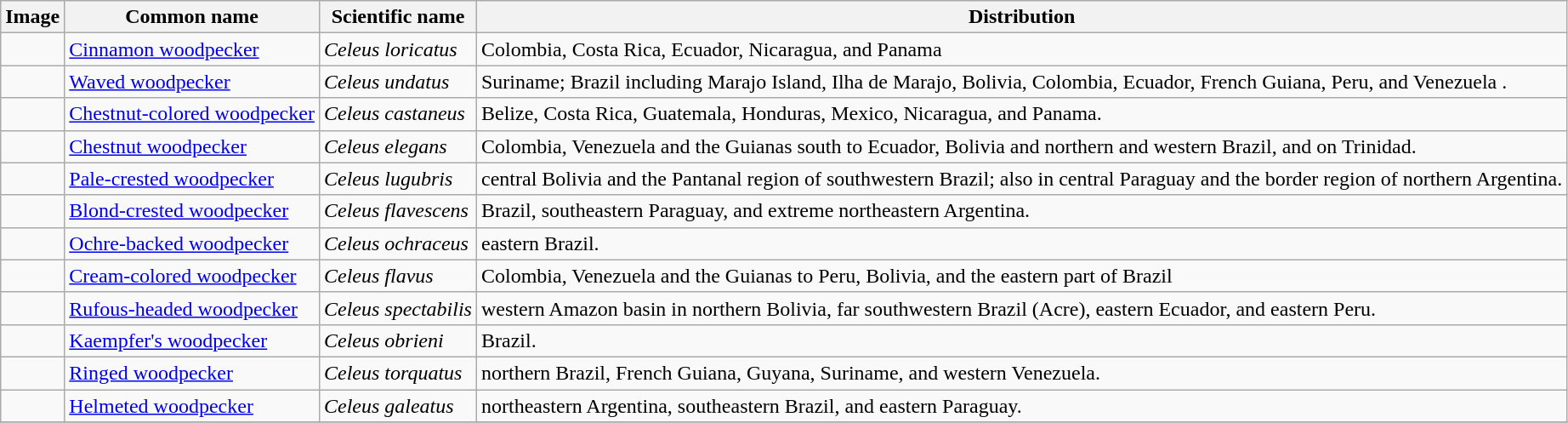<table class="wikitable">
<tr>
<th>Image</th>
<th>Common name</th>
<th>Scientific name</th>
<th>Distribution</th>
</tr>
<tr>
<td></td>
<td><a href='#'>Cinnamon woodpecker</a></td>
<td><em>Celeus loricatus</em></td>
<td>Colombia, Costa Rica, Ecuador, Nicaragua, and Panama</td>
</tr>
<tr>
<td></td>
<td><a href='#'>Waved woodpecker</a></td>
<td><em>Celeus undatus</em></td>
<td>Suriname; Brazil including Marajo Island, Ilha de Marajo, Bolivia, Colombia, Ecuador, French Guiana, Peru, and Venezuela .</td>
</tr>
<tr>
<td></td>
<td><a href='#'>Chestnut-colored woodpecker</a></td>
<td><em>Celeus castaneus</em></td>
<td>Belize, Costa Rica, Guatemala, Honduras, Mexico, Nicaragua, and Panama.</td>
</tr>
<tr>
<td></td>
<td><a href='#'>Chestnut woodpecker</a></td>
<td><em>Celeus elegans</em></td>
<td>Colombia, Venezuela and the Guianas south to Ecuador, Bolivia and northern and western Brazil, and on Trinidad.</td>
</tr>
<tr>
<td></td>
<td><a href='#'>Pale-crested woodpecker</a></td>
<td><em>Celeus lugubris</em></td>
<td>central Bolivia and the Pantanal region of southwestern Brazil; also in central Paraguay and the border region of northern Argentina.</td>
</tr>
<tr>
<td></td>
<td><a href='#'>Blond-crested woodpecker</a></td>
<td><em>Celeus flavescens</em></td>
<td>Brazil, southeastern Paraguay, and extreme northeastern Argentina.</td>
</tr>
<tr>
<td></td>
<td><a href='#'>Ochre-backed woodpecker</a></td>
<td><em>Celeus ochraceus</em></td>
<td>eastern Brazil.</td>
</tr>
<tr>
<td></td>
<td><a href='#'>Cream-colored woodpecker</a></td>
<td><em>Celeus flavus</em></td>
<td>Colombia, Venezuela and the Guianas to Peru, Bolivia, and the eastern part of Brazil</td>
</tr>
<tr>
<td></td>
<td><a href='#'>Rufous-headed woodpecker</a></td>
<td><em>Celeus spectabilis</em></td>
<td>western Amazon basin in northern Bolivia, far southwestern Brazil (Acre), eastern Ecuador, and eastern Peru.</td>
</tr>
<tr>
<td></td>
<td><a href='#'>Kaempfer's woodpecker</a></td>
<td><em>Celeus obrieni</em></td>
<td>Brazil.</td>
</tr>
<tr>
<td></td>
<td><a href='#'>Ringed woodpecker</a></td>
<td><em>Celeus torquatus</em></td>
<td>northern Brazil, French Guiana, Guyana, Suriname, and western Venezuela.</td>
</tr>
<tr>
<td></td>
<td><a href='#'>Helmeted woodpecker</a></td>
<td><em>Celeus galeatus</em></td>
<td>northeastern Argentina, southeastern Brazil, and eastern Paraguay.</td>
</tr>
<tr>
</tr>
</table>
